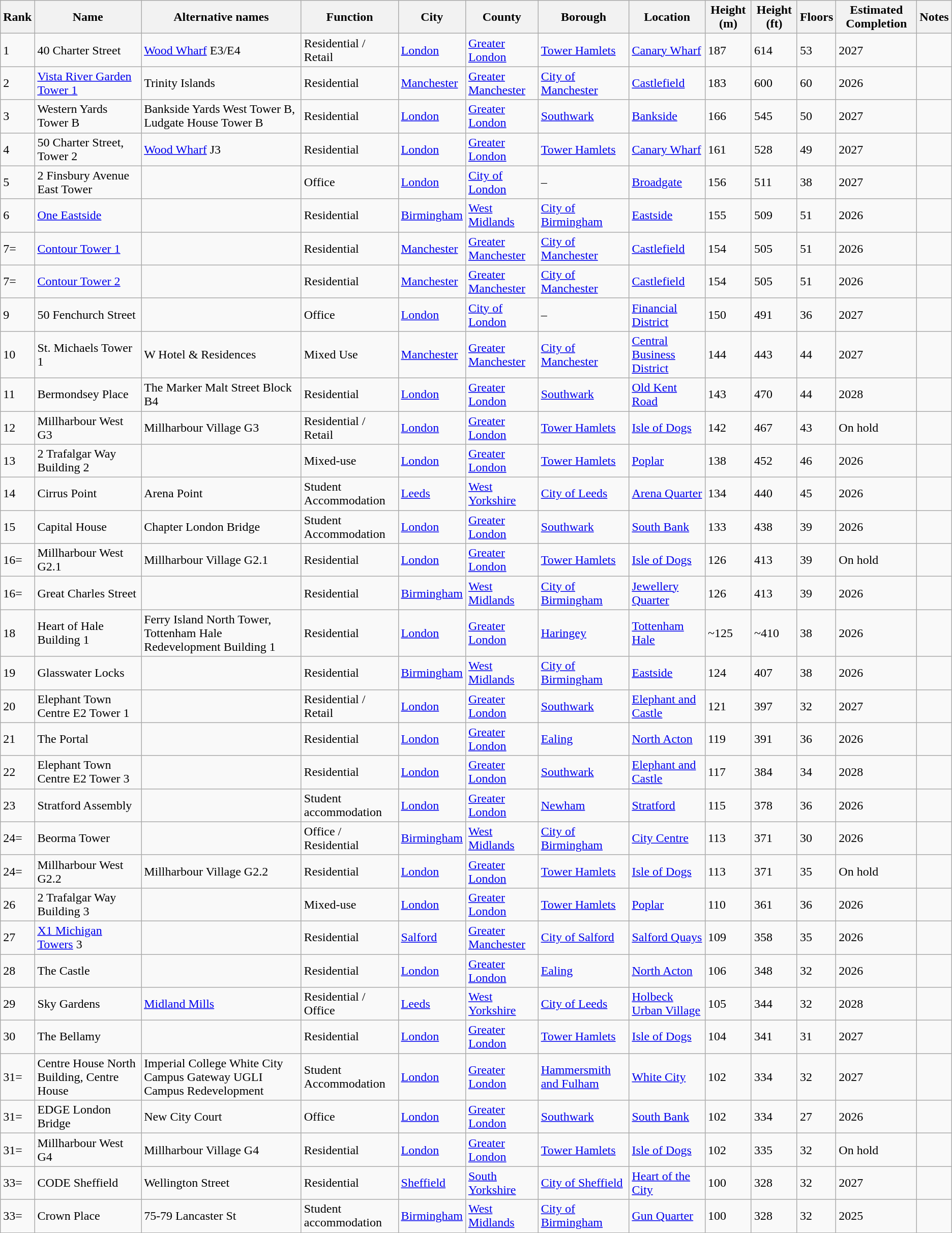<table class="wikitable sortable">
<tr>
<th>Rank<br></th>
<th>Name<br></th>
<th class="unsortable">Alternative names<br></th>
<th>Function<br></th>
<th>City<br></th>
<th>County<br></th>
<th>Borough<br></th>
<th>Location<br></th>
<th>Height (m)<br></th>
<th>Height (ft)<br></th>
<th>Floors<br></th>
<th>Estimated Completion<br></th>
<th class="unsortable">Notes</th>
</tr>
<tr>
<td>1</td>
<td>40 Charter Street</td>
<td><a href='#'>Wood Wharf</a> E3/E4</td>
<td>Residential / Retail</td>
<td><a href='#'>London</a></td>
<td><a href='#'>Greater London</a></td>
<td><a href='#'>Tower Hamlets</a></td>
<td><a href='#'>Canary Wharf</a></td>
<td>187</td>
<td>614</td>
<td>53</td>
<td>2027</td>
<td></td>
</tr>
<tr>
<td>2</td>
<td><a href='#'>Vista River Garden Tower 1</a></td>
<td>Trinity Islands</td>
<td>Residential</td>
<td><a href='#'>Manchester</a></td>
<td><a href='#'>Greater Manchester</a></td>
<td><a href='#'>City of Manchester</a></td>
<td><a href='#'>Castlefield</a></td>
<td>183</td>
<td>600</td>
<td>60</td>
<td>2026</td>
<td><br></td>
</tr>
<tr>
<td>3</td>
<td>Western Yards Tower B</td>
<td>Bankside Yards West Tower B, Ludgate House Tower B</td>
<td>Residential</td>
<td><a href='#'>London</a></td>
<td><a href='#'>Greater London</a></td>
<td><a href='#'>Southwark</a></td>
<td><a href='#'>Bankside</a></td>
<td>166</td>
<td>545</td>
<td>50</td>
<td>2027</td>
<td></td>
</tr>
<tr>
<td>4</td>
<td>50 Charter Street, Tower 2</td>
<td><a href='#'>Wood Wharf</a> J3</td>
<td>Residential</td>
<td><a href='#'>London</a></td>
<td><a href='#'>Greater London</a></td>
<td><a href='#'>Tower Hamlets</a></td>
<td><a href='#'>Canary Wharf</a></td>
<td>161</td>
<td>528</td>
<td>49</td>
<td>2027</td>
<td></td>
</tr>
<tr>
<td>5</td>
<td>2 Finsbury Avenue East Tower</td>
<td></td>
<td>Office</td>
<td><a href='#'>London</a></td>
<td><a href='#'>City of London</a></td>
<td>–</td>
<td><a href='#'>Broadgate</a></td>
<td>156</td>
<td>511</td>
<td>38</td>
<td>2027</td>
<td><br></td>
</tr>
<tr>
<td>6</td>
<td><a href='#'>One Eastside</a></td>
<td></td>
<td>Residential</td>
<td><a href='#'>Birmingham</a></td>
<td><a href='#'>West Midlands</a></td>
<td><a href='#'>City of Birmingham</a></td>
<td><a href='#'>Eastside</a></td>
<td>155</td>
<td>509</td>
<td>51</td>
<td>2026</td>
<td></td>
</tr>
<tr>
<td>7=</td>
<td><a href='#'>Contour Tower 1</a></td>
<td></td>
<td>Residential</td>
<td><a href='#'>Manchester</a></td>
<td><a href='#'>Greater Manchester</a></td>
<td><a href='#'>City of Manchester</a></td>
<td><a href='#'>Castlefield</a></td>
<td>154</td>
<td>505</td>
<td>51</td>
<td>2026</td>
<td></td>
</tr>
<tr>
<td>7=</td>
<td><a href='#'>Contour Tower 2</a></td>
<td></td>
<td>Residential</td>
<td><a href='#'>Manchester</a></td>
<td><a href='#'>Greater Manchester</a></td>
<td><a href='#'>City of Manchester</a></td>
<td><a href='#'>Castlefield</a></td>
<td>154</td>
<td>505</td>
<td>51</td>
<td>2026</td>
<td></td>
</tr>
<tr>
<td>9</td>
<td>50 Fenchurch Street</td>
<td></td>
<td>Office</td>
<td><a href='#'>London</a></td>
<td><a href='#'>City of London</a></td>
<td>–</td>
<td><a href='#'>Financial District</a></td>
<td>150</td>
<td>491</td>
<td>36</td>
<td>2027</td>
<td></td>
</tr>
<tr>
<td>10</td>
<td>St. Michaels Tower 1</td>
<td>W Hotel & Residences</td>
<td>Mixed Use</td>
<td><a href='#'>Manchester</a></td>
<td><a href='#'>Greater Manchester</a></td>
<td><a href='#'>City of Manchester</a></td>
<td><a href='#'>Central Business District</a></td>
<td>144</td>
<td>443</td>
<td>44</td>
<td>2027</td>
<td></td>
</tr>
<tr>
<td>11</td>
<td>Bermondsey Place</td>
<td>The Marker Malt Street Block B4</td>
<td>Residential</td>
<td><a href='#'>London</a></td>
<td><a href='#'>Greater London</a></td>
<td><a href='#'>Southwark</a></td>
<td><a href='#'>Old Kent Road</a></td>
<td>143</td>
<td>470</td>
<td>44</td>
<td>2028</td>
<td></td>
</tr>
<tr>
<td>12</td>
<td>Millharbour West G3</td>
<td>Millharbour Village G3</td>
<td>Residential / Retail</td>
<td><a href='#'>London</a></td>
<td><a href='#'>Greater London</a></td>
<td><a href='#'>Tower Hamlets</a></td>
<td><a href='#'>Isle of Dogs</a></td>
<td>142</td>
<td>467</td>
<td>43</td>
<td>On hold</td>
<td></td>
</tr>
<tr>
<td>13</td>
<td>2 Trafalgar Way Building 2</td>
<td></td>
<td>Mixed-use</td>
<td><a href='#'>London</a></td>
<td><a href='#'>Greater London</a></td>
<td><a href='#'>Tower Hamlets</a></td>
<td><a href='#'>Poplar</a></td>
<td>138</td>
<td>452</td>
<td>46</td>
<td>2026</td>
<td></td>
</tr>
<tr>
<td>14</td>
<td>Cirrus Point</td>
<td>Arena Point</td>
<td>Student Accommodation</td>
<td><a href='#'>Leeds</a></td>
<td><a href='#'>West Yorkshire</a></td>
<td><a href='#'>City of Leeds</a></td>
<td><a href='#'>Arena Quarter</a></td>
<td>134</td>
<td>440</td>
<td>45</td>
<td>2026</td>
<td></td>
</tr>
<tr>
<td>15</td>
<td>Capital House</td>
<td>Chapter London Bridge</td>
<td>Student Accommodation</td>
<td><a href='#'>London</a></td>
<td><a href='#'>Greater London</a></td>
<td><a href='#'>Southwark</a></td>
<td><a href='#'>South Bank</a></td>
<td>133</td>
<td>438</td>
<td>39</td>
<td>2026</td>
<td></td>
</tr>
<tr>
<td>16=</td>
<td>Millharbour West G2.1</td>
<td>Millharbour Village G2.1</td>
<td>Residential</td>
<td><a href='#'>London</a></td>
<td><a href='#'>Greater London</a></td>
<td><a href='#'>Tower Hamlets</a></td>
<td><a href='#'>Isle of Dogs</a></td>
<td>126</td>
<td>413</td>
<td>39</td>
<td>On hold</td>
<td></td>
</tr>
<tr>
<td>16=</td>
<td>Great Charles Street</td>
<td></td>
<td>Residential</td>
<td><a href='#'>Birmingham</a></td>
<td><a href='#'>West Midlands</a></td>
<td><a href='#'>City of Birmingham</a></td>
<td><a href='#'>Jewellery Quarter</a></td>
<td>126</td>
<td>413</td>
<td>39</td>
<td>2026</td>
<td></td>
</tr>
<tr>
<td>18</td>
<td>Heart of Hale Building 1</td>
<td>Ferry Island North Tower, Tottenham Hale Redevelopment Building 1</td>
<td>Residential</td>
<td><a href='#'>London</a></td>
<td><a href='#'>Greater London</a></td>
<td><a href='#'>Haringey</a></td>
<td><a href='#'>Tottenham Hale</a></td>
<td>~125</td>
<td>~410</td>
<td>38</td>
<td>2026</td>
<td></td>
</tr>
<tr>
<td>19</td>
<td>Glasswater Locks</td>
<td></td>
<td>Residential</td>
<td><a href='#'>Birmingham</a></td>
<td><a href='#'>West Midlands</a></td>
<td><a href='#'>City of Birmingham</a></td>
<td><a href='#'>Eastside</a></td>
<td>124</td>
<td>407</td>
<td>38</td>
<td>2026</td>
<td></td>
</tr>
<tr>
<td>20</td>
<td>Elephant Town Centre E2 Tower 1</td>
<td></td>
<td>Residential / Retail</td>
<td><a href='#'>London</a></td>
<td><a href='#'>Greater London</a></td>
<td><a href='#'>Southwark</a></td>
<td><a href='#'>Elephant and Castle</a></td>
<td>121</td>
<td>397</td>
<td>32</td>
<td>2027</td>
<td></td>
</tr>
<tr>
<td>21</td>
<td>The Portal</td>
<td></td>
<td>Residential</td>
<td><a href='#'>London</a></td>
<td><a href='#'>Greater London</a></td>
<td><a href='#'>Ealing</a></td>
<td><a href='#'>North Acton</a></td>
<td>119</td>
<td>391</td>
<td>36</td>
<td>2026</td>
<td></td>
</tr>
<tr>
<td>22</td>
<td>Elephant Town Centre E2 Tower 3</td>
<td></td>
<td>Residential</td>
<td><a href='#'>London</a></td>
<td><a href='#'>Greater London</a></td>
<td><a href='#'>Southwark</a></td>
<td><a href='#'>Elephant and Castle</a></td>
<td>117</td>
<td>384</td>
<td>34</td>
<td>2028</td>
<td></td>
</tr>
<tr>
<td>23</td>
<td>Stratford Assembly</td>
<td></td>
<td>Student accommodation</td>
<td><a href='#'>London</a></td>
<td><a href='#'>Greater London</a></td>
<td><a href='#'>Newham</a></td>
<td><a href='#'>Stratford</a></td>
<td>115</td>
<td>378</td>
<td>36</td>
<td>2026</td>
<td></td>
</tr>
<tr>
<td>24=</td>
<td>Beorma Tower</td>
<td></td>
<td>Office / Residential</td>
<td><a href='#'>Birmingham</a></td>
<td><a href='#'>West Midlands</a></td>
<td><a href='#'>City of Birmingham</a></td>
<td><a href='#'>City Centre</a></td>
<td>113</td>
<td>371</td>
<td>30</td>
<td>2026</td>
<td></td>
</tr>
<tr>
<td>24=</td>
<td>Millharbour West G2.2</td>
<td>Millharbour Village G2.2</td>
<td>Residential</td>
<td><a href='#'>London</a></td>
<td><a href='#'>Greater London</a></td>
<td><a href='#'>Tower Hamlets</a></td>
<td><a href='#'>Isle of Dogs</a></td>
<td>113</td>
<td>371</td>
<td>35</td>
<td>On hold</td>
<td></td>
</tr>
<tr>
<td>26</td>
<td>2 Trafalgar Way Building 3</td>
<td></td>
<td>Mixed-use</td>
<td><a href='#'>London</a></td>
<td><a href='#'>Greater London</a></td>
<td><a href='#'>Tower Hamlets</a></td>
<td><a href='#'>Poplar</a></td>
<td>110</td>
<td>361</td>
<td>36</td>
<td>2026</td>
<td></td>
</tr>
<tr>
<td>27</td>
<td><a href='#'>X1 Michigan Towers</a> 3</td>
<td></td>
<td>Residential</td>
<td><a href='#'>Salford</a></td>
<td><a href='#'>Greater Manchester</a></td>
<td><a href='#'>City of Salford</a></td>
<td><a href='#'>Salford Quays</a></td>
<td>109</td>
<td>358</td>
<td>35</td>
<td>2026</td>
<td></td>
</tr>
<tr>
<td>28</td>
<td>The Castle</td>
<td></td>
<td>Residential</td>
<td><a href='#'>London</a></td>
<td><a href='#'>Greater London</a></td>
<td><a href='#'>Ealing</a></td>
<td><a href='#'>North Acton</a></td>
<td>106</td>
<td>348</td>
<td>32</td>
<td>2026</td>
<td></td>
</tr>
<tr>
<td>29</td>
<td>Sky Gardens</td>
<td><a href='#'>Midland Mills</a></td>
<td>Residential / Office</td>
<td><a href='#'>Leeds</a></td>
<td><a href='#'>West Yorkshire</a></td>
<td><a href='#'>City of Leeds</a></td>
<td><a href='#'>Holbeck Urban Village</a></td>
<td>105</td>
<td>344</td>
<td>32</td>
<td>2028</td>
<td></td>
</tr>
<tr>
<td>30</td>
<td>The Bellamy</td>
<td></td>
<td>Residential</td>
<td><a href='#'>London</a></td>
<td><a href='#'>Greater London</a></td>
<td><a href='#'>Tower Hamlets</a></td>
<td><a href='#'>Isle of Dogs</a></td>
<td>104</td>
<td>341</td>
<td>31</td>
<td>2027</td>
<td><br></td>
</tr>
<tr>
<td>31=</td>
<td>Centre House North Building, Centre House</td>
<td>Imperial College White City Campus Gateway UGLI Campus Redevelopment</td>
<td>Student Accommodation</td>
<td><a href='#'>London</a></td>
<td><a href='#'>Greater London</a></td>
<td><a href='#'>Hammersmith and Fulham</a></td>
<td><a href='#'>White City</a></td>
<td>102</td>
<td>334</td>
<td>32</td>
<td>2027</td>
<td></td>
</tr>
<tr>
<td>31=</td>
<td>EDGE London Bridge</td>
<td>New City Court</td>
<td>Office</td>
<td><a href='#'>London</a></td>
<td><a href='#'>Greater London</a></td>
<td><a href='#'>Southwark</a></td>
<td><a href='#'>South Bank</a></td>
<td>102</td>
<td>334</td>
<td>27</td>
<td>2026</td>
<td></td>
</tr>
<tr>
<td>31=</td>
<td>Millharbour West G4</td>
<td>Millharbour Village G4</td>
<td>Residential</td>
<td><a href='#'>London</a></td>
<td><a href='#'>Greater London</a></td>
<td><a href='#'>Tower Hamlets</a></td>
<td><a href='#'>Isle of Dogs</a></td>
<td>102</td>
<td>335</td>
<td>32</td>
<td>On hold</td>
<td></td>
</tr>
<tr>
<td>33=</td>
<td>CODE Sheffield</td>
<td>Wellington Street</td>
<td>Residential</td>
<td><a href='#'>Sheffield</a></td>
<td><a href='#'>South Yorkshire</a></td>
<td><a href='#'>City of Sheffield</a></td>
<td><a href='#'>Heart of the City</a></td>
<td>100</td>
<td>328</td>
<td>32</td>
<td>2027</td>
<td><br></td>
</tr>
<tr>
<td>33=</td>
<td>Crown Place</td>
<td>75-79 Lancaster St</td>
<td>Student accommodation</td>
<td><a href='#'>Birmingham</a></td>
<td><a href='#'>West Midlands</a></td>
<td><a href='#'>City of Birmingham</a></td>
<td><a href='#'>Gun Quarter</a></td>
<td>100</td>
<td>328</td>
<td>32</td>
<td>2025</td>
<td></td>
</tr>
</table>
